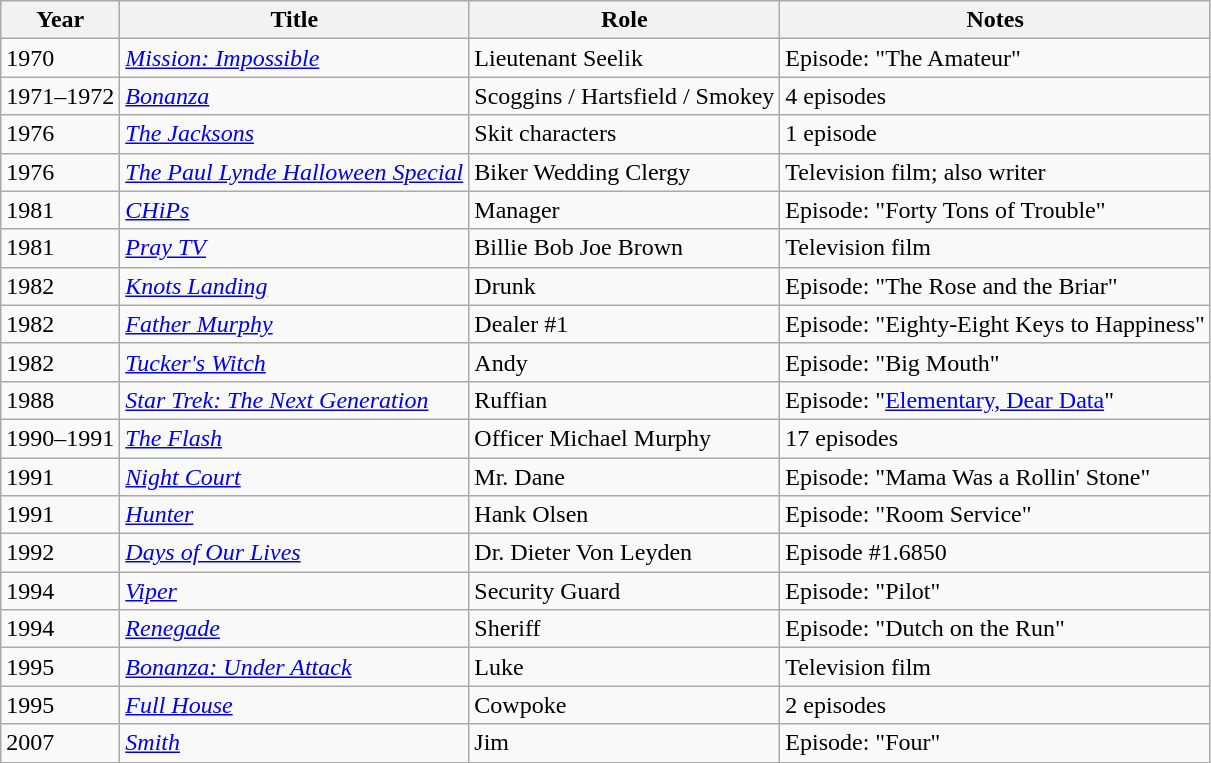<table class="wikitable sortable">
<tr>
<th>Year</th>
<th>Title</th>
<th>Role</th>
<th>Notes</th>
</tr>
<tr>
<td>1970</td>
<td><a href='#'><em>Mission: Impossible</em></a></td>
<td>Lieutenant Seelik</td>
<td>Episode: "The Amateur"</td>
</tr>
<tr>
<td>1971–1972</td>
<td><em><a href='#'>Bonanza</a></em></td>
<td>Scoggins / Hartsfield / Smokey</td>
<td>4 episodes</td>
</tr>
<tr>
<td>1976</td>
<td><a href='#'><em>The Jacksons</em></a></td>
<td>Skit characters</td>
<td>1 episode</td>
</tr>
<tr>
<td>1976</td>
<td><em><a href='#'>The Paul Lynde Halloween Special</a></em></td>
<td>Biker Wedding Clergy</td>
<td>Television film; also writer</td>
</tr>
<tr>
<td>1981</td>
<td><em><a href='#'>CHiPs</a></em></td>
<td>Manager</td>
<td>Episode: "Forty Tons of Trouble"</td>
</tr>
<tr>
<td>1981</td>
<td><a href='#'><em>Pray TV</em></a></td>
<td>Billie Bob Joe Brown</td>
<td>Television film</td>
</tr>
<tr>
<td>1982</td>
<td><em><a href='#'>Knots Landing</a></em></td>
<td>Drunk</td>
<td>Episode: "The Rose and the Briar"</td>
</tr>
<tr>
<td>1982</td>
<td><em><a href='#'>Father Murphy</a></em></td>
<td>Dealer #1</td>
<td>Episode: "Eighty-Eight Keys to Happiness"</td>
</tr>
<tr>
<td>1982</td>
<td><em><a href='#'>Tucker's Witch</a></em></td>
<td>Andy</td>
<td>Episode: "Big Mouth"</td>
</tr>
<tr>
<td>1988</td>
<td><em><a href='#'>Star Trek: The Next Generation</a></em></td>
<td>Ruffian</td>
<td>Episode: "<a href='#'>Elementary, Dear Data</a>"</td>
</tr>
<tr>
<td>1990–1991</td>
<td><a href='#'><em>The Flash</em></a></td>
<td>Officer Michael Murphy</td>
<td>17 episodes</td>
</tr>
<tr>
<td>1991</td>
<td><em><a href='#'>Night Court</a></em></td>
<td>Mr. Dane</td>
<td>Episode: "Mama Was a Rollin' Stone"</td>
</tr>
<tr>
<td>1991</td>
<td><a href='#'><em>Hunter</em></a></td>
<td>Hank Olsen</td>
<td>Episode: "Room Service"</td>
</tr>
<tr>
<td>1992</td>
<td><em><a href='#'>Days of Our Lives</a></em></td>
<td>Dr. Dieter Von Leyden</td>
<td>Episode #1.6850</td>
</tr>
<tr>
<td>1994</td>
<td><a href='#'><em>Viper</em></a></td>
<td>Security Guard</td>
<td>Episode: "Pilot"</td>
</tr>
<tr>
<td>1994</td>
<td><a href='#'><em>Renegade</em></a></td>
<td>Sheriff</td>
<td>Episode: "Dutch on the Run"</td>
</tr>
<tr>
<td>1995</td>
<td><em><a href='#'>Bonanza: Under Attack</a></em></td>
<td>Luke</td>
<td>Television film</td>
</tr>
<tr>
<td>1995</td>
<td><em><a href='#'>Full House</a></em></td>
<td>Cowpoke</td>
<td>2 episodes</td>
</tr>
<tr>
<td>2007</td>
<td><a href='#'><em>Smith</em></a></td>
<td>Jim</td>
<td>Episode: "Four"</td>
</tr>
</table>
